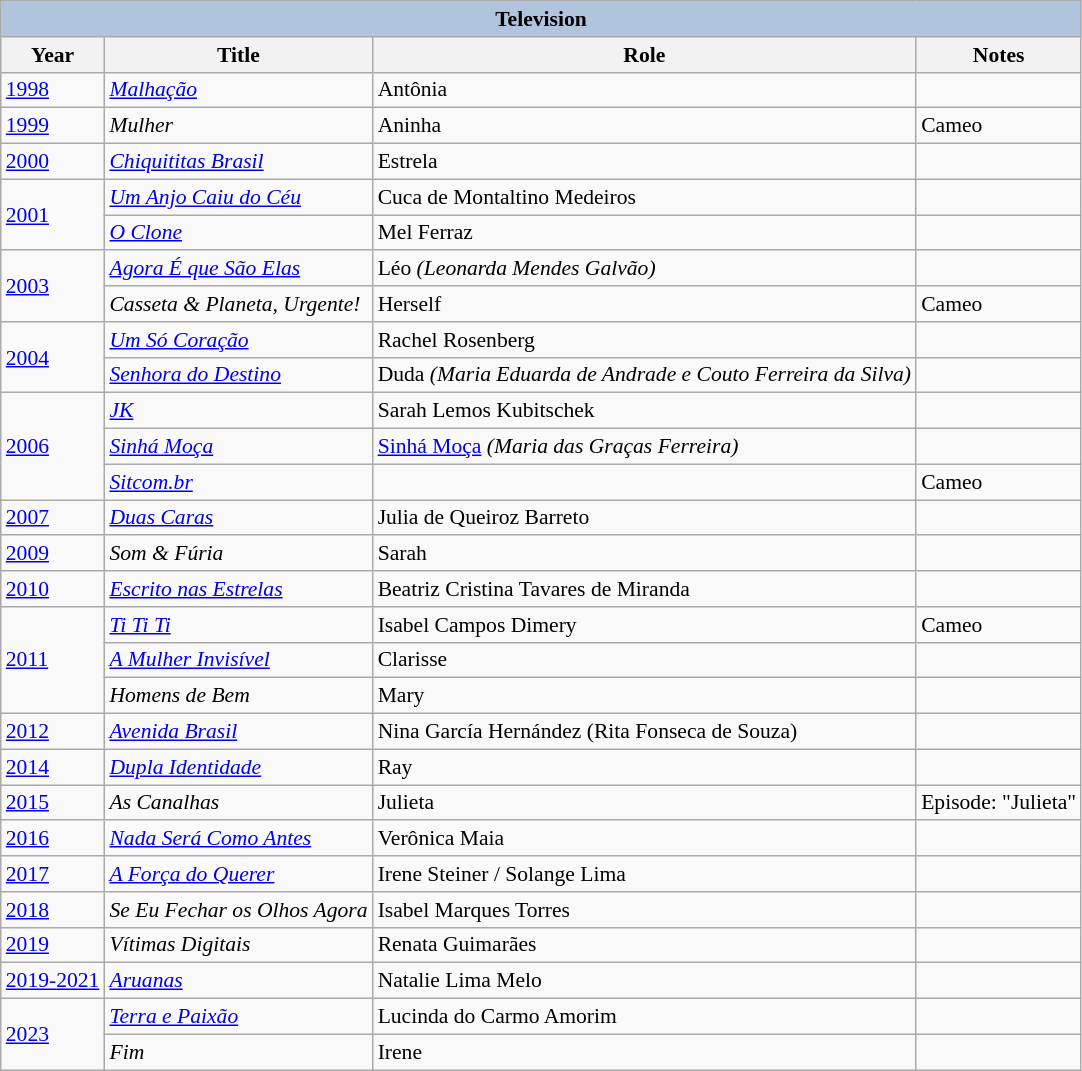<table class="wikitable" style="font-size: 90%;">
<tr>
<th colspan="4" style="background: LightSteelBlue;">Television</th>
</tr>
<tr>
<th>Year</th>
<th>Title</th>
<th>Role</th>
<th>Notes</th>
</tr>
<tr>
<td><a href='#'>1998</a></td>
<td><em><a href='#'>Malhação</a></em></td>
<td>Antônia</td>
<td></td>
</tr>
<tr>
<td><a href='#'>1999</a></td>
<td><em>Mulher</em></td>
<td>Aninha</td>
<td>Cameo</td>
</tr>
<tr>
<td><a href='#'>2000</a></td>
<td><em><a href='#'>Chiquititas Brasil</a></em></td>
<td>Estrela</td>
<td></td>
</tr>
<tr>
<td rowspan="2"><a href='#'>2001</a></td>
<td><em><a href='#'>Um Anjo Caiu do Céu</a></em></td>
<td>Cuca de Montaltino Medeiros</td>
<td></td>
</tr>
<tr>
<td><em><a href='#'>O Clone</a></em></td>
<td>Mel Ferraz</td>
<td></td>
</tr>
<tr>
<td rowspan="2"><a href='#'>2003</a></td>
<td><em><a href='#'>Agora É que São Elas</a></em></td>
<td>Léo <em>(Leonarda Mendes Galvão)</em></td>
<td></td>
</tr>
<tr>
<td><em>Casseta & Planeta, Urgente!</em></td>
<td>Herself</td>
<td>Cameo</td>
</tr>
<tr>
<td rowspan="2"><a href='#'>2004</a></td>
<td><em><a href='#'>Um Só Coração</a></em></td>
<td>Rachel Rosenberg</td>
<td></td>
</tr>
<tr>
<td><em><a href='#'>Senhora do Destino</a></em></td>
<td>Duda <em>(Maria Eduarda de Andrade e Couto Ferreira da Silva)</em></td>
<td></td>
</tr>
<tr>
<td rowspan="3"><a href='#'>2006</a></td>
<td><em><a href='#'>JK</a></em></td>
<td>Sarah Lemos Kubitschek</td>
<td></td>
</tr>
<tr>
<td><em><a href='#'>Sinhá Moça</a></em></td>
<td><a href='#'>Sinhá Moça</a> <em>(Maria das Graças Ferreira)</em></td>
<td></td>
</tr>
<tr>
<td><em><a href='#'>Sitcom.br</a></em></td>
<td></td>
<td>Cameo</td>
</tr>
<tr>
<td><a href='#'>2007</a></td>
<td><em><a href='#'>Duas Caras</a></em></td>
<td>Julia de Queiroz Barreto</td>
<td></td>
</tr>
<tr>
<td><a href='#'>2009</a></td>
<td><em>Som & Fúria</em></td>
<td>Sarah</td>
<td></td>
</tr>
<tr>
<td><a href='#'>2010</a></td>
<td><em><a href='#'>Escrito nas Estrelas</a></em></td>
<td>Beatriz Cristina Tavares de Miranda</td>
<td></td>
</tr>
<tr>
<td rowspan="3"><a href='#'>2011</a></td>
<td><em><a href='#'>Ti Ti Ti</a></em></td>
<td>Isabel Campos Dimery</td>
<td>Cameo</td>
</tr>
<tr>
<td><em><a href='#'>A Mulher Invisível</a></em></td>
<td>Clarisse</td>
<td></td>
</tr>
<tr>
<td><em>Homens de Bem</em></td>
<td>Mary</td>
<td></td>
</tr>
<tr>
<td><a href='#'>2012</a></td>
<td><em><a href='#'>Avenida Brasil</a></em></td>
<td>Nina García Hernández (Rita Fonseca de Souza)</td>
<td></td>
</tr>
<tr>
<td><a href='#'>2014</a></td>
<td><em><a href='#'>Dupla Identidade</a></em></td>
<td>Ray</td>
<td></td>
</tr>
<tr>
<td><a href='#'>2015</a></td>
<td><em>As Canalhas</em></td>
<td>Julieta</td>
<td>Episode: "Julieta"</td>
</tr>
<tr>
<td><a href='#'>2016</a></td>
<td><em><a href='#'>Nada Será Como Antes</a></em></td>
<td>Verônica Maia</td>
<td></td>
</tr>
<tr>
<td><a href='#'>2017</a></td>
<td><em><a href='#'>A Força do Querer</a></em></td>
<td>Irene Steiner / Solange Lima</td>
<td></td>
</tr>
<tr>
<td><a href='#'>2018</a></td>
<td><em>Se Eu Fechar os Olhos Agora</em></td>
<td>Isabel Marques Torres</td>
<td></td>
</tr>
<tr>
<td><a href='#'>2019</a></td>
<td><em>Vítimas Digitais</em></td>
<td>Renata Guimarães</td>
<td></td>
</tr>
<tr>
<td><a href='#'>2019-</a><a href='#'>2021</a></td>
<td><em><a href='#'>Aruanas</a></em></td>
<td>Natalie Lima Melo</td>
<td></td>
</tr>
<tr>
<td rowspan="2"><a href='#'>2023</a></td>
<td><em><a href='#'>Terra e Paixão</a></em></td>
<td>Lucinda do Carmo Amorim</td>
<td></td>
</tr>
<tr>
<td><em>Fim</em></td>
<td>Irene</td>
<td></td>
</tr>
</table>
